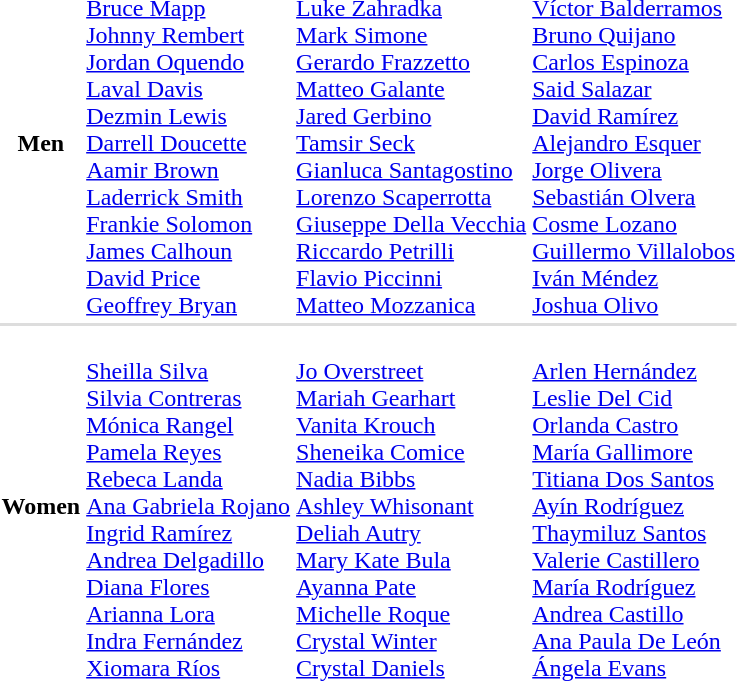<table>
<tr>
<th scope="row">Men</th>
<td><br><a href='#'>Bruce Mapp</a><br><a href='#'>Johnny Rembert</a><br><a href='#'>Jordan Oquendo</a><br><a href='#'>Laval Davis</a><br><a href='#'>Dezmin Lewis</a><br><a href='#'>Darrell Doucette</a><br><a href='#'>Aamir Brown</a><br><a href='#'>Laderrick Smith</a><br><a href='#'>Frankie Solomon</a><br><a href='#'>James Calhoun</a><br><a href='#'>David Price</a><br><a href='#'>Geoffrey Bryan</a></td>
<td><br><a href='#'>Luke Zahradka</a><br><a href='#'>Mark Simone</a><br><a href='#'>Gerardo Frazzetto</a><br><a href='#'>Matteo Galante</a><br><a href='#'>Jared Gerbino</a><br><a href='#'>Tamsir Seck</a><br><a href='#'>Gianluca Santagostino</a><br><a href='#'>Lorenzo Scaperrotta</a><br><a href='#'>Giuseppe Della Vecchia</a><br><a href='#'>Riccardo Petrilli</a><br><a href='#'>Flavio Piccinni</a><br><a href='#'>Matteo Mozzanica</a></td>
<td><br><a href='#'>Víctor Balderramos</a><br><a href='#'>Bruno Quijano</a><br><a href='#'>Carlos Espinoza</a><br><a href='#'>Said Salazar</a><br><a href='#'>David Ramírez</a><br><a href='#'>Alejandro Esquer</a><br><a href='#'>Jorge Olivera</a><br><a href='#'>Sebastián Olvera</a><br><a href='#'>Cosme Lozano</a><br><a href='#'>Guillermo Villalobos</a><br><a href='#'>Iván Méndez</a><br><a href='#'>Joshua Olivo</a></td>
</tr>
<tr bgcolor=#DDDDDD>
<td colspan=4></td>
</tr>
<tr>
<th scope="row">Women</th>
<td><br><a href='#'>Sheilla Silva</a><br><a href='#'>Silvia Contreras</a><br><a href='#'>Mónica Rangel</a><br><a href='#'>Pamela Reyes</a><br><a href='#'>Rebeca Landa</a><br><a href='#'>Ana Gabriela Rojano</a><br><a href='#'>Ingrid Ramírez</a><br><a href='#'>Andrea Delgadillo</a><br><a href='#'>Diana Flores</a><br><a href='#'>Arianna Lora</a><br><a href='#'>Indra Fernández</a><br><a href='#'>Xiomara Ríos</a></td>
<td><br><a href='#'>Jo Overstreet</a><br><a href='#'>Mariah Gearhart</a><br><a href='#'>Vanita Krouch</a><br><a href='#'>Sheneika Comice</a><br><a href='#'>Nadia Bibbs</a><br><a href='#'>Ashley Whisonant</a><br><a href='#'>Deliah Autry</a><br><a href='#'>Mary Kate Bula</a><br><a href='#'>Ayanna Pate</a><br><a href='#'>Michelle Roque</a><br><a href='#'>Crystal Winter</a><br><a href='#'>Crystal Daniels</a></td>
<td><br><a href='#'>Arlen Hernández</a><br><a href='#'>Leslie Del Cid</a><br><a href='#'>Orlanda Castro</a><br><a href='#'>María Gallimore</a><br><a href='#'>Titiana Dos Santos</a><br><a href='#'>Ayín Rodríguez</a><br><a href='#'>Thaymiluz Santos</a><br><a href='#'>Valerie Castillero</a><br><a href='#'>María Rodríguez</a><br><a href='#'>Andrea Castillo</a><br><a href='#'>Ana Paula De León</a><br><a href='#'>Ángela Evans</a></td>
</tr>
</table>
